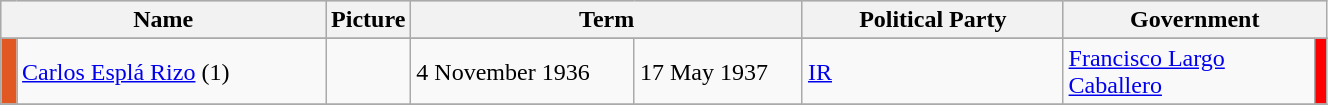<table class="wikitable" width=70%>
<tr style="background-color:#cccccc;">
<th colspan=2 width=25%>Name</th>
<th width=75>Picture</th>
<th colspan=2 width=30%>Term</th>
<th width=20%>Political Party</th>
<th colspan=2 width=20%>Government</th>
</tr>
<tr style="background-color:#cccccc;">
</tr>
<tr>
<td bgcolor=#E25822></td>
<td><a href='#'>Carlos Esplá Rizo</a> (1)</td>
<td></td>
<td>4 November 1936</td>
<td>17 May 1937</td>
<td><a href='#'>IR</a></td>
<td><a href='#'>Francisco Largo Caballero</a></td>
<td bgcolor=#FF0000></td>
</tr>
<tr>
</tr>
</table>
